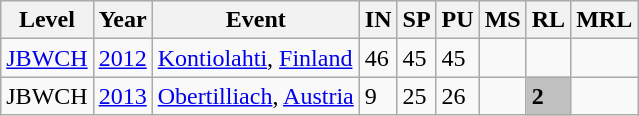<table class="wikitable sortable">
<tr>
<th>Level</th>
<th>Year</th>
<th>Event</th>
<th>IN</th>
<th>SP</th>
<th>PU</th>
<th>MS</th>
<th>RL</th>
<th>MRL</th>
</tr>
<tr>
<td><a href='#'>JBWCH</a></td>
<td><a href='#'>2012</a></td>
<td> <a href='#'>Kontiolahti</a>, <a href='#'>Finland</a></td>
<td>46</td>
<td>45</td>
<td>45</td>
<td></td>
<td></td>
<td></td>
</tr>
<tr>
<td>JBWCH</td>
<td><a href='#'>2013</a></td>
<td> <a href='#'>Obertilliach</a>, <a href='#'>Austria</a></td>
<td>9</td>
<td>25</td>
<td>26</td>
<td></td>
<td bgcolor=silver><strong>2</strong></td>
<td></td>
</tr>
</table>
